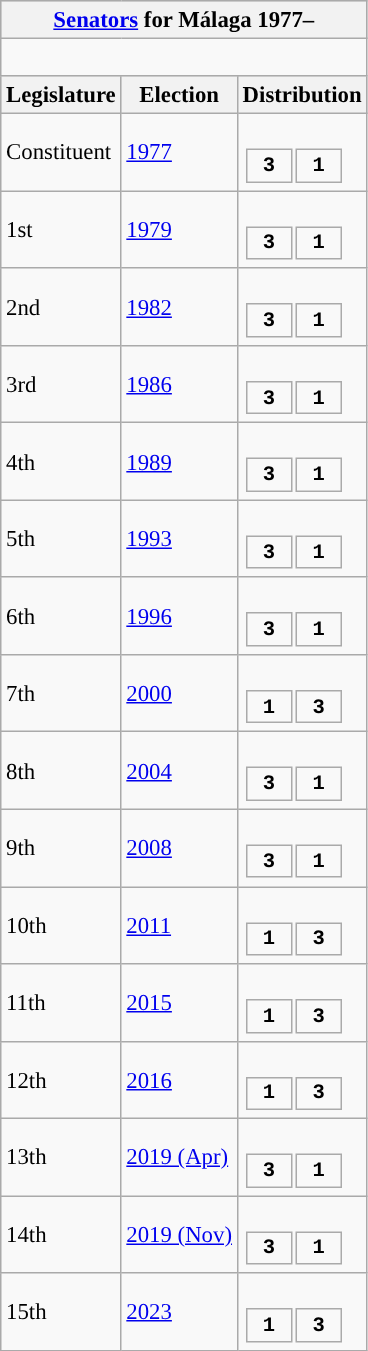<table class="wikitable" style="font-size:95%;">
<tr bgcolor="#CCCCCC">
<th colspan="3"><a href='#'>Senators</a> for Málaga 1977–</th>
</tr>
<tr>
<td colspan="3"><br>







</td>
</tr>
<tr bgcolor="#CCCCCC">
<th>Legislature</th>
<th>Election</th>
<th>Distribution</th>
</tr>
<tr>
<td>Constituent</td>
<td><a href='#'>1977</a></td>
<td><br><table style="width:5em; font-size:90%; text-align:center; font-family:Courier New;">
<tr style="font-weight:bold">
<td style="background:">3</td>
<td style="background:">1</td>
</tr>
</table>
</td>
</tr>
<tr>
<td>1st</td>
<td><a href='#'>1979</a></td>
<td><br><table style="width:5em; font-size:90%; text-align:center; font-family:Courier New;">
<tr style="font-weight:bold">
<td style="background:">3</td>
<td style="background:">1</td>
</tr>
</table>
</td>
</tr>
<tr>
<td>2nd</td>
<td><a href='#'>1982</a></td>
<td><br><table style="width:5em; font-size:90%; text-align:center; font-family:Courier New;">
<tr style="font-weight:bold">
<td style="background:">3</td>
<td style="background:">1</td>
</tr>
</table>
</td>
</tr>
<tr>
<td>3rd</td>
<td><a href='#'>1986</a></td>
<td><br><table style="width:5em; font-size:90%; text-align:center; font-family:Courier New;">
<tr style="font-weight:bold">
<td style="background:">3</td>
<td style="background:">1</td>
</tr>
</table>
</td>
</tr>
<tr>
<td>4th</td>
<td><a href='#'>1989</a></td>
<td><br><table style="width:5em; font-size:90%; text-align:center; font-family:Courier New;">
<tr style="font-weight:bold">
<td style="background:">3</td>
<td style="background:">1</td>
</tr>
</table>
</td>
</tr>
<tr>
<td>5th</td>
<td><a href='#'>1993</a></td>
<td><br><table style="width:5em; font-size:90%; text-align:center; font-family:Courier New;">
<tr style="font-weight:bold">
<td style="background:">3</td>
<td style="background:">1</td>
</tr>
</table>
</td>
</tr>
<tr>
<td>6th</td>
<td><a href='#'>1996</a></td>
<td><br><table style="width:5em; font-size:90%; text-align:center; font-family:Courier New;">
<tr style="font-weight:bold">
<td style="background:">3</td>
<td style="background:">1</td>
</tr>
</table>
</td>
</tr>
<tr>
<td>7th</td>
<td><a href='#'>2000</a></td>
<td><br><table style="width:5em; font-size:90%; text-align:center; font-family:Courier New;">
<tr style="font-weight:bold">
<td style="background:">1</td>
<td style="background:">3</td>
</tr>
</table>
</td>
</tr>
<tr>
<td>8th</td>
<td><a href='#'>2004</a></td>
<td><br><table style="width:5em; font-size:90%; text-align:center; font-family:Courier New;">
<tr style="font-weight:bold">
<td style="background:">3</td>
<td style="background:">1</td>
</tr>
</table>
</td>
</tr>
<tr>
<td>9th</td>
<td><a href='#'>2008</a></td>
<td><br><table style="width:5em; font-size:90%; text-align:center; font-family:Courier New;">
<tr style="font-weight:bold">
<td style="background:">3</td>
<td style="background:">1</td>
</tr>
</table>
</td>
</tr>
<tr>
<td>10th</td>
<td><a href='#'>2011</a></td>
<td><br><table style="width:5em; font-size:90%; text-align:center; font-family:Courier New;">
<tr style="font-weight:bold">
<td style="background:">1</td>
<td style="background:">3</td>
</tr>
</table>
</td>
</tr>
<tr>
<td>11th</td>
<td><a href='#'>2015</a></td>
<td><br><table style="width:5em; font-size:90%; text-align:center; font-family:Courier New;">
<tr style="font-weight:bold">
<td style="background:">1</td>
<td style="background:">3</td>
</tr>
</table>
</td>
</tr>
<tr>
<td>12th</td>
<td><a href='#'>2016</a></td>
<td><br><table style="width:5em; font-size:90%; text-align:center; font-family:Courier New;">
<tr style="font-weight:bold">
<td style="background:">1</td>
<td style="background:">3</td>
</tr>
</table>
</td>
</tr>
<tr>
<td>13th</td>
<td><a href='#'>2019 (Apr)</a></td>
<td><br><table style="width:5em; font-size:90%; text-align:center; font-family:Courier New;">
<tr style="font-weight:bold">
<td style="background:">3</td>
<td style="background:">1</td>
</tr>
</table>
</td>
</tr>
<tr>
<td>14th</td>
<td><a href='#'>2019 (Nov)</a></td>
<td><br><table style="width:5em; font-size:90%; text-align:center; font-family:Courier New;">
<tr style="font-weight:bold">
<td style="background:">3</td>
<td style="background:">1</td>
</tr>
</table>
</td>
</tr>
<tr>
<td>15th</td>
<td><a href='#'>2023</a></td>
<td><br><table style="width:5em; font-size:90%; text-align:center; font-family:Courier New;">
<tr style="font-weight:bold">
<td style="background:">1</td>
<td style="background:">3</td>
</tr>
</table>
</td>
</tr>
</table>
